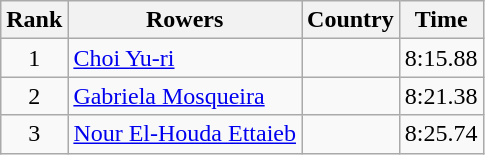<table class="wikitable" style="text-align:center">
<tr>
<th>Rank</th>
<th>Rowers</th>
<th>Country</th>
<th>Time</th>
</tr>
<tr>
<td>1</td>
<td align="left"><a href='#'>Choi Yu-ri</a></td>
<td align="left"></td>
<td>8:15.88</td>
</tr>
<tr>
<td>2</td>
<td align="left"><a href='#'>Gabriela Mosqueira</a></td>
<td align="left"></td>
<td>8:21.38</td>
</tr>
<tr>
<td>3</td>
<td align="left"><a href='#'>Nour El-Houda Ettaieb</a></td>
<td align="left"></td>
<td>8:25.74</td>
</tr>
</table>
